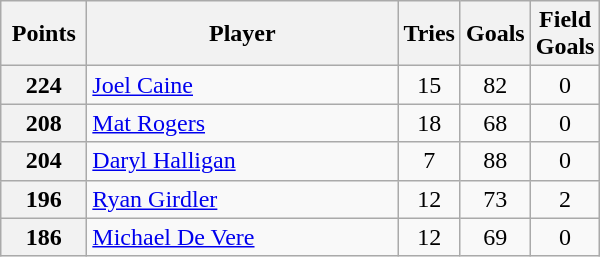<table class="wikitable" style="text-align:left;">
<tr>
<th width=50>Points</th>
<th width=200>Player</th>
<th width=30>Tries</th>
<th width=30>Goals</th>
<th width=30>Field Goals</th>
</tr>
<tr>
<th>224</th>
<td> <a href='#'>Joel Caine</a></td>
<td align=center>15</td>
<td align=center>82</td>
<td align=center>0</td>
</tr>
<tr>
<th>208</th>
<td> <a href='#'>Mat Rogers</a></td>
<td align=center>18</td>
<td align=center>68</td>
<td align=center>0</td>
</tr>
<tr>
<th>204</th>
<td> <a href='#'>Daryl Halligan</a></td>
<td align=center>7</td>
<td align=center>88</td>
<td align=center>0</td>
</tr>
<tr>
<th>196</th>
<td> <a href='#'>Ryan Girdler</a></td>
<td align=center>12</td>
<td align=center>73</td>
<td align=center>2</td>
</tr>
<tr>
<th>186</th>
<td> <a href='#'>Michael De Vere</a></td>
<td align=center>12</td>
<td align=center>69</td>
<td align=center>0</td>
</tr>
</table>
